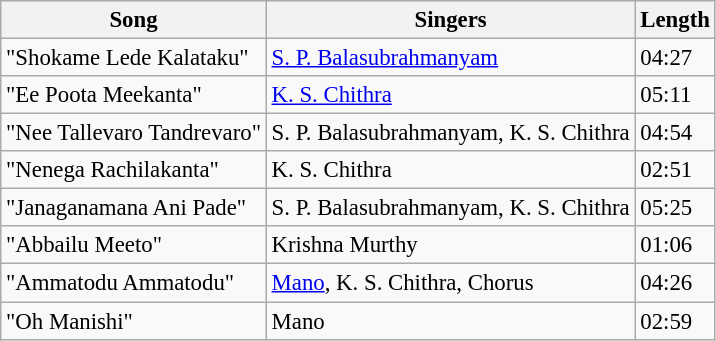<table class="wikitable" style="font-size:95%;">
<tr>
<th>Song</th>
<th>Singers</th>
<th>Length</th>
</tr>
<tr>
<td>"Shokame Lede Kalataku"</td>
<td><a href='#'>S. P. Balasubrahmanyam</a></td>
<td>04:27</td>
</tr>
<tr>
<td>"Ee Poota Meekanta"</td>
<td><a href='#'>K. S. Chithra</a></td>
<td>05:11</td>
</tr>
<tr>
<td>"Nee Tallevaro Tandrevaro"</td>
<td>S. P. Balasubrahmanyam, K. S. Chithra</td>
<td>04:54</td>
</tr>
<tr>
<td>"Nenega Rachilakanta"</td>
<td>K. S. Chithra</td>
<td>02:51</td>
</tr>
<tr>
<td>"Janaganamana Ani Pade"</td>
<td>S. P. Balasubrahmanyam, K. S. Chithra</td>
<td>05:25</td>
</tr>
<tr>
<td>"Abbailu Meeto"</td>
<td>Krishna Murthy</td>
<td>01:06</td>
</tr>
<tr>
<td>"Ammatodu Ammatodu"</td>
<td><a href='#'>Mano</a>, K. S. Chithra, Chorus</td>
<td>04:26</td>
</tr>
<tr>
<td>"Oh Manishi"</td>
<td>Mano</td>
<td>02:59</td>
</tr>
</table>
